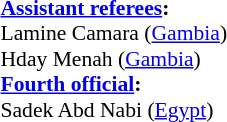<table width=100% style="font-size: 90%">
<tr>
<td><br><strong><a href='#'>Assistant referees</a>:</strong>
<br>Lamine Camara (<a href='#'>Gambia</a>)
<br>Hday Menah (<a href='#'>Gambia</a>)
<br><strong><a href='#'>Fourth official</a>:</strong>
<br>Sadek Abd Nabi (<a href='#'>Egypt</a>)</td>
</tr>
</table>
